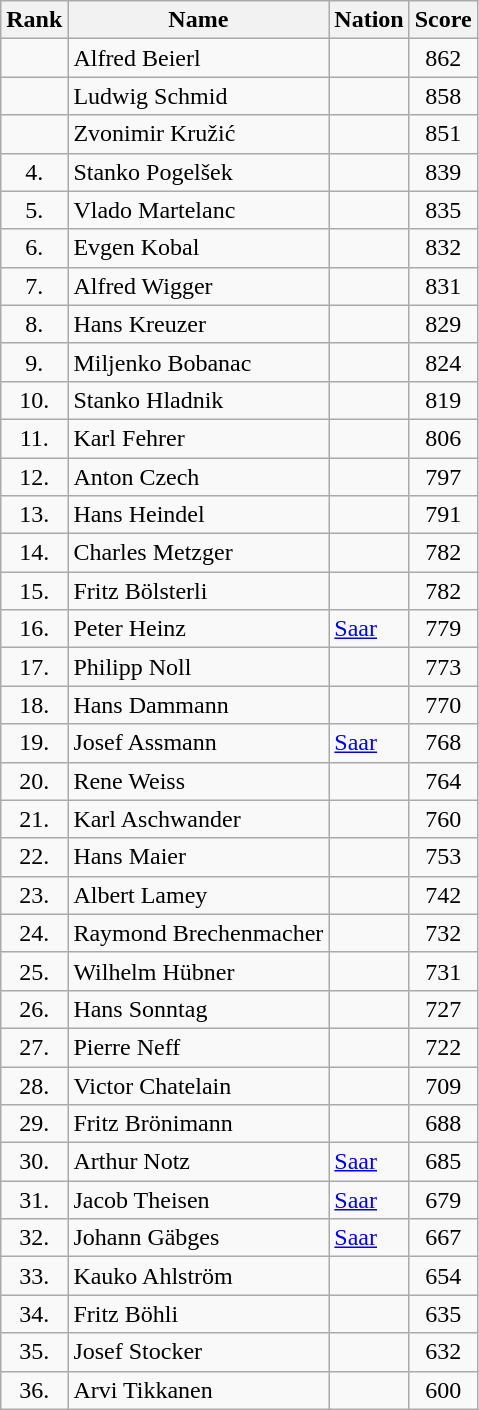<table class="wikitable sortable" style="text-align:center">
<tr>
<th>Rank</th>
<th>Name</th>
<th>Nation</th>
<th>Score</th>
</tr>
<tr>
<td></td>
<td align="left">Alfred Beierl</td>
<td align="left"></td>
<td>862</td>
</tr>
<tr>
<td></td>
<td align="left">Ludwig Schmid</td>
<td align="left"></td>
<td>858</td>
</tr>
<tr>
<td></td>
<td align="left">Zvonimir Kružić</td>
<td align="left"></td>
<td>851</td>
</tr>
<tr>
<td>4.</td>
<td align="left">Stanko Pogelšek</td>
<td align="left"></td>
<td>839</td>
</tr>
<tr>
<td>5.</td>
<td align="left">Vlado Martelanc</td>
<td align="left"></td>
<td>835</td>
</tr>
<tr>
<td>6.</td>
<td align="left">Evgen Kobal</td>
<td align="left"></td>
<td>832</td>
</tr>
<tr>
<td>7.</td>
<td align="left">Alfred Wigger</td>
<td align="left"></td>
<td>831</td>
</tr>
<tr>
<td>8.</td>
<td align="left">Hans Kreuzer</td>
<td align="left"></td>
<td>829</td>
</tr>
<tr>
<td>9.</td>
<td align="left">Miljenko Bobanac</td>
<td align="left"></td>
<td>824</td>
</tr>
<tr>
<td>10.</td>
<td align="left">Stanko Hladnik</td>
<td align="left"></td>
<td>819</td>
</tr>
<tr>
<td>11.</td>
<td align="left">Karl Fehrer</td>
<td align="left"></td>
<td>806</td>
</tr>
<tr>
<td>12.</td>
<td align="left">Anton Czech</td>
<td align="left"></td>
<td>797</td>
</tr>
<tr>
<td>13.</td>
<td align="left">Hans Heindel</td>
<td align="left"></td>
<td>791</td>
</tr>
<tr>
<td>14.</td>
<td align="left">Charles Metzger</td>
<td align="left"></td>
<td>782</td>
</tr>
<tr>
<td>15.</td>
<td align="left">Fritz Bölsterli</td>
<td align="left"></td>
<td>782</td>
</tr>
<tr>
<td>16.</td>
<td align="left">Peter Heinz</td>
<td align="left"> <a href='#'>Saar</a></td>
<td>779</td>
</tr>
<tr>
<td>17.</td>
<td align="left">Philipp Noll</td>
<td align="left"></td>
<td>773</td>
</tr>
<tr>
<td>18.</td>
<td align="left">Hans Dammann</td>
<td align="left"></td>
<td>770</td>
</tr>
<tr>
<td>19.</td>
<td align="left">Josef Assmann</td>
<td align="left"> <a href='#'>Saar</a></td>
<td>768</td>
</tr>
<tr>
<td>20.</td>
<td align="left">Rene Weiss</td>
<td align="left"></td>
<td>764</td>
</tr>
<tr>
<td>21.</td>
<td align="left">Karl Aschwander</td>
<td align="left"></td>
<td>760</td>
</tr>
<tr>
<td>22.</td>
<td align="left">Hans Maier</td>
<td align="left"></td>
<td>753</td>
</tr>
<tr>
<td>23.</td>
<td align="left">Albert Lamey</td>
<td align="left"></td>
<td>742</td>
</tr>
<tr>
<td>24.</td>
<td align="left">Raymond Brechenmacher</td>
<td align="left"></td>
<td>732</td>
</tr>
<tr>
<td>25.</td>
<td align="left">Wilhelm Hübner</td>
<td align="left"></td>
<td>731</td>
</tr>
<tr>
<td>26.</td>
<td align="left">Hans Sonntag</td>
<td align="left"></td>
<td>727</td>
</tr>
<tr>
<td>27.</td>
<td align="left">Pierre Neff</td>
<td align="left"></td>
<td>722</td>
</tr>
<tr>
<td>28.</td>
<td align="left">Victor Chatelain</td>
<td align="left"></td>
<td>709</td>
</tr>
<tr>
<td>29.</td>
<td align="left">Fritz Brönimann</td>
<td align="left"></td>
<td>688</td>
</tr>
<tr>
<td>30.</td>
<td align="left">Arthur Notz</td>
<td align="left"> <a href='#'>Saar</a></td>
<td>685</td>
</tr>
<tr>
<td>31.</td>
<td align="left">Jacob Theisen</td>
<td align="left"> <a href='#'>Saar</a></td>
<td>679</td>
</tr>
<tr>
<td>32.</td>
<td align="left">Johann Gäbges</td>
<td align="left"> <a href='#'>Saar</a></td>
<td>667</td>
</tr>
<tr>
<td>33.</td>
<td align="left">Kauko Ahlström</td>
<td align="left"></td>
<td>654</td>
</tr>
<tr>
<td>34.</td>
<td align="left">Fritz Böhli</td>
<td align="left"></td>
<td>635</td>
</tr>
<tr>
<td>35.</td>
<td align="left">Josef Stocker</td>
<td align="left"></td>
<td>632</td>
</tr>
<tr>
<td>36.</td>
<td align="left">Arvi Tikkanen</td>
<td align="left"></td>
<td>600</td>
</tr>
</table>
